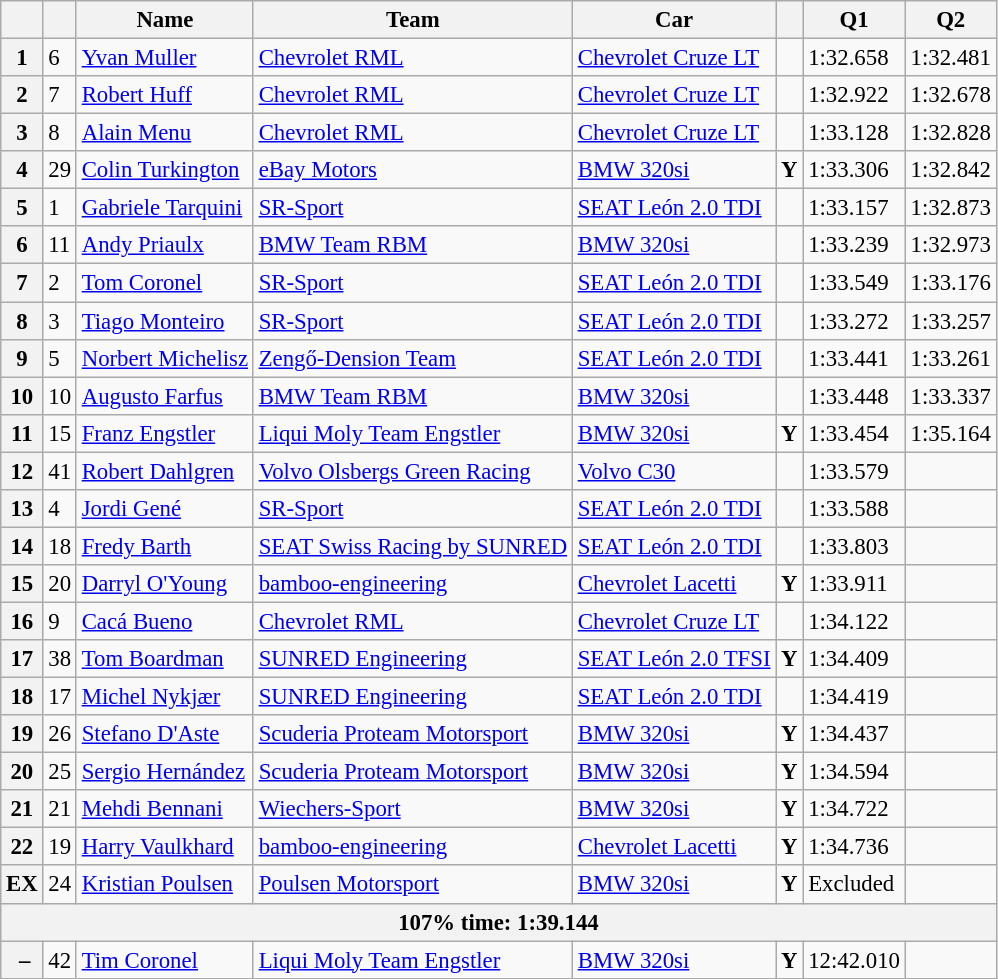<table class="wikitable sortable" style="font-size: 95%;">
<tr>
<th></th>
<th></th>
<th>Name</th>
<th>Team</th>
<th>Car</th>
<th></th>
<th>Q1</th>
<th>Q2</th>
</tr>
<tr>
<th>1</th>
<td>6</td>
<td> <a href='#'>Yvan Muller</a></td>
<td><a href='#'>Chevrolet RML</a></td>
<td><a href='#'>Chevrolet Cruze LT</a></td>
<td></td>
<td>1:32.658</td>
<td>1:32.481</td>
</tr>
<tr>
<th>2</th>
<td>7</td>
<td> <a href='#'>Robert Huff</a></td>
<td><a href='#'>Chevrolet RML</a></td>
<td><a href='#'>Chevrolet Cruze LT</a></td>
<td></td>
<td>1:32.922</td>
<td>1:32.678</td>
</tr>
<tr>
<th>3</th>
<td>8</td>
<td> <a href='#'>Alain Menu</a></td>
<td><a href='#'>Chevrolet RML</a></td>
<td><a href='#'>Chevrolet Cruze LT</a></td>
<td></td>
<td>1:33.128</td>
<td>1:32.828</td>
</tr>
<tr>
<th>4</th>
<td>29</td>
<td> <a href='#'>Colin Turkington</a></td>
<td><a href='#'>eBay Motors</a></td>
<td><a href='#'>BMW 320si</a></td>
<td align=center><strong><span>Y</span></strong></td>
<td>1:33.306</td>
<td>1:32.842</td>
</tr>
<tr>
<th>5</th>
<td>1</td>
<td> <a href='#'>Gabriele Tarquini</a></td>
<td><a href='#'>SR-Sport</a></td>
<td><a href='#'>SEAT León 2.0 TDI</a></td>
<td></td>
<td>1:33.157</td>
<td>1:32.873</td>
</tr>
<tr>
<th>6</th>
<td>11</td>
<td> <a href='#'>Andy Priaulx</a></td>
<td><a href='#'>BMW Team RBM</a></td>
<td><a href='#'>BMW 320si</a></td>
<td></td>
<td>1:33.239</td>
<td>1:32.973</td>
</tr>
<tr>
<th>7</th>
<td>2</td>
<td> <a href='#'>Tom Coronel</a></td>
<td><a href='#'>SR-Sport</a></td>
<td><a href='#'>SEAT León 2.0 TDI</a></td>
<td></td>
<td>1:33.549</td>
<td>1:33.176</td>
</tr>
<tr>
<th>8</th>
<td>3</td>
<td> <a href='#'>Tiago Monteiro</a></td>
<td><a href='#'>SR-Sport</a></td>
<td><a href='#'>SEAT León 2.0 TDI</a></td>
<td></td>
<td>1:33.272</td>
<td>1:33.257</td>
</tr>
<tr>
<th>9</th>
<td>5</td>
<td> <a href='#'>Norbert Michelisz</a></td>
<td><a href='#'>Zengő-Dension Team</a></td>
<td><a href='#'>SEAT León 2.0 TDI</a></td>
<td></td>
<td>1:33.441</td>
<td>1:33.261</td>
</tr>
<tr>
<th>10</th>
<td>10</td>
<td> <a href='#'>Augusto Farfus</a></td>
<td><a href='#'>BMW Team RBM</a></td>
<td><a href='#'>BMW 320si</a></td>
<td></td>
<td>1:33.448</td>
<td>1:33.337</td>
</tr>
<tr>
<th>11</th>
<td>15</td>
<td> <a href='#'>Franz Engstler</a></td>
<td><a href='#'>Liqui Moly Team Engstler</a></td>
<td><a href='#'>BMW 320si</a></td>
<td align=center><strong><span>Y</span></strong></td>
<td>1:33.454</td>
<td>1:35.164</td>
</tr>
<tr>
<th>12</th>
<td>41</td>
<td> <a href='#'>Robert Dahlgren</a></td>
<td><a href='#'>Volvo Olsbergs Green Racing</a></td>
<td><a href='#'>Volvo C30</a></td>
<td></td>
<td>1:33.579</td>
<td></td>
</tr>
<tr>
<th>13</th>
<td>4</td>
<td> <a href='#'>Jordi Gené</a></td>
<td><a href='#'>SR-Sport</a></td>
<td><a href='#'>SEAT León 2.0 TDI</a></td>
<td></td>
<td>1:33.588</td>
<td></td>
</tr>
<tr>
<th>14</th>
<td>18</td>
<td> <a href='#'>Fredy Barth</a></td>
<td><a href='#'>SEAT Swiss Racing by SUNRED</a></td>
<td><a href='#'>SEAT León 2.0 TDI</a></td>
<td></td>
<td>1:33.803</td>
<td></td>
</tr>
<tr>
<th>15</th>
<td>20</td>
<td> <a href='#'>Darryl O'Young</a></td>
<td><a href='#'>bamboo-engineering</a></td>
<td><a href='#'>Chevrolet Lacetti</a></td>
<td align=center><strong><span>Y</span></strong></td>
<td>1:33.911</td>
<td></td>
</tr>
<tr>
<th>16</th>
<td>9</td>
<td> <a href='#'>Cacá Bueno</a></td>
<td><a href='#'>Chevrolet RML</a></td>
<td><a href='#'>Chevrolet Cruze LT</a></td>
<td></td>
<td>1:34.122</td>
<td></td>
</tr>
<tr>
<th>17</th>
<td>38</td>
<td> <a href='#'>Tom Boardman</a></td>
<td><a href='#'>SUNRED Engineering</a></td>
<td><a href='#'>SEAT León 2.0 TFSI</a></td>
<td align=center><strong><span>Y</span></strong></td>
<td>1:34.409</td>
<td></td>
</tr>
<tr>
<th>18</th>
<td>17</td>
<td> <a href='#'>Michel Nykjær</a></td>
<td><a href='#'>SUNRED Engineering</a></td>
<td><a href='#'>SEAT León 2.0 TDI</a></td>
<td></td>
<td>1:34.419</td>
<td></td>
</tr>
<tr>
<th>19</th>
<td>26</td>
<td> <a href='#'>Stefano D'Aste</a></td>
<td><a href='#'>Scuderia Proteam Motorsport</a></td>
<td><a href='#'>BMW 320si</a></td>
<td align=center><strong><span>Y</span></strong></td>
<td>1:34.437</td>
<td></td>
</tr>
<tr>
<th>20</th>
<td>25</td>
<td> <a href='#'>Sergio Hernández</a></td>
<td><a href='#'>Scuderia Proteam Motorsport</a></td>
<td><a href='#'>BMW 320si</a></td>
<td align=center><strong><span>Y</span></strong></td>
<td>1:34.594</td>
<td></td>
</tr>
<tr>
<th>21</th>
<td>21</td>
<td> <a href='#'>Mehdi Bennani</a></td>
<td><a href='#'>Wiechers-Sport</a></td>
<td><a href='#'>BMW 320si</a></td>
<td align=center><strong><span>Y</span></strong></td>
<td>1:34.722</td>
<td></td>
</tr>
<tr>
<th>22</th>
<td>19</td>
<td> <a href='#'>Harry Vaulkhard</a></td>
<td><a href='#'>bamboo-engineering</a></td>
<td><a href='#'>Chevrolet Lacetti</a></td>
<td align=center><strong><span>Y</span></strong></td>
<td>1:34.736</td>
<td></td>
</tr>
<tr>
<th>EX</th>
<td>24</td>
<td> <a href='#'>Kristian Poulsen</a></td>
<td><a href='#'>Poulsen Motorsport</a></td>
<td><a href='#'>BMW 320si</a></td>
<td align=center><strong><span>Y</span></strong></td>
<td>Excluded</td>
<td></td>
</tr>
<tr>
<th colspan=8>107% time: 1:39.144</th>
</tr>
<tr>
<th> –</th>
<td>42</td>
<td> <a href='#'>Tim Coronel</a></td>
<td><a href='#'>Liqui Moly Team Engstler</a></td>
<td><a href='#'>BMW 320si</a></td>
<td align=center><strong><span>Y</span></strong></td>
<td>12:42.010</td>
<td></td>
</tr>
</table>
